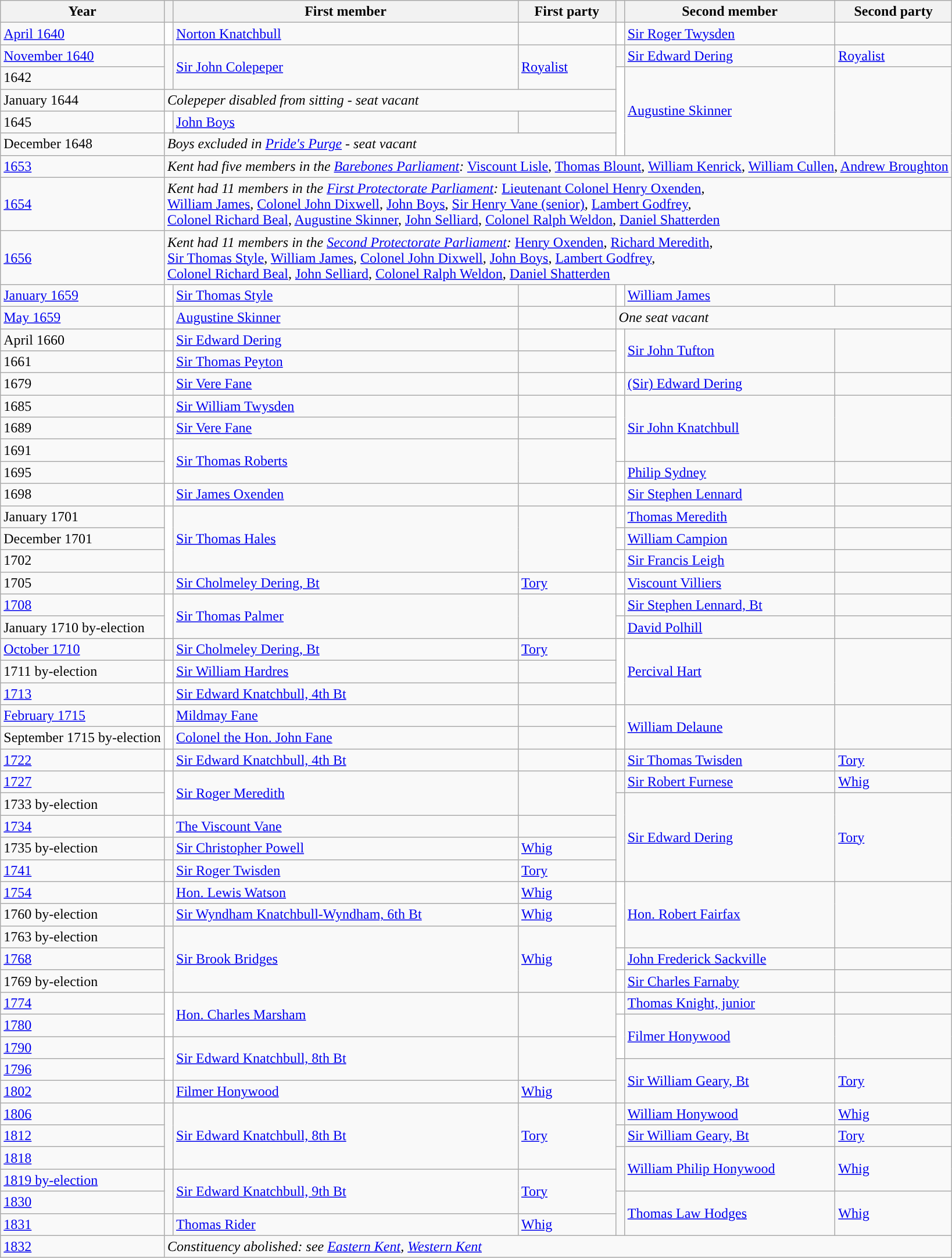<table class="wikitable">
<tr>
<th>Year</th>
<th></th>
<th>First member</th>
<th>First party</th>
<th></th>
<th>Second member</th>
<th>Second party</th>
</tr>
<tr>
<td><a href='#'>April 1640</a></td>
<td style="color:inherit;background-color: white"></td>
<td><a href='#'>Norton Knatchbull</a></td>
<td></td>
<td style="color:inherit;background-color: white"></td>
<td><a href='#'>Sir Roger Twysden</a></td>
<td></td>
</tr>
<tr>
<td><a href='#'>November 1640</a></td>
<td rowspan="2" style="color:inherit;background-color: "></td>
<td rowspan="2"><a href='#'>Sir John Colepeper</a></td>
<td rowspan="2"><a href='#'>Royalist</a></td>
<td style="color:inherit;background-color: "></td>
<td><a href='#'>Sir Edward Dering</a></td>
<td><a href='#'>Royalist</a></td>
</tr>
<tr>
<td>1642</td>
<td rowspan="4" style="color:inherit;background-color: white"></td>
<td rowspan="4"><a href='#'>Augustine Skinner</a></td>
<td rowspan="4"></td>
</tr>
<tr>
<td>January 1644</td>
<td colspan="3"><em>Colepeper disabled from sitting - seat vacant</em></td>
</tr>
<tr>
<td>1645</td>
<td style="color:inherit;background-color: white"></td>
<td><a href='#'>John Boys</a></td>
<td></td>
</tr>
<tr>
<td>December 1648</td>
<td colspan="3"><em>Boys excluded in <a href='#'>Pride's Purge</a> - seat vacant</em></td>
</tr>
<tr>
<td><a href='#'>1653</a></td>
<td colspan="6"><em>Kent had five members in the <a href='#'>Barebones Parliament</a>:</em> <a href='#'>Viscount Lisle</a>, <a href='#'>Thomas Blount</a>, <a href='#'>William Kenrick</a>, <a href='#'>William Cullen</a>, <a href='#'>Andrew Broughton</a></td>
</tr>
<tr>
<td><a href='#'>1654</a></td>
<td colspan="6"><em>Kent had 11 members in the <a href='#'>First Protectorate Parliament</a>:</em> <a href='#'>Lieutenant Colonel Henry Oxenden</a>,<br> <a href='#'>William James</a>, <a href='#'>Colonel John Dixwell</a>, <a href='#'>John Boys</a>, <a href='#'>Sir Henry Vane (senior)</a>, <a href='#'>Lambert Godfrey</a>,<br> <a href='#'>Colonel Richard Beal</a>, <a href='#'>Augustine Skinner</a>, <a href='#'>John Selliard</a>, <a href='#'>Colonel Ralph Weldon</a>, <a href='#'>Daniel Shatterden</a></td>
</tr>
<tr>
<td><a href='#'>1656</a></td>
<td colspan="6"><em>Kent had 11 members in the <a href='#'>Second Protectorate Parliament</a>:</em> <a href='#'>Henry Oxenden</a>, <a href='#'>Richard Meredith</a>,<br> <a href='#'>Sir Thomas Style</a>, <a href='#'>William James</a>, <a href='#'>Colonel John Dixwell</a>, <a href='#'>John Boys</a>, <a href='#'>Lambert Godfrey</a>,<br> <a href='#'>Colonel Richard Beal</a>, <a href='#'>John Selliard</a>, <a href='#'>Colonel Ralph Weldon</a>, <a href='#'>Daniel Shatterden</a></td>
</tr>
<tr>
<td><a href='#'>January 1659</a></td>
<td style="color:inherit;background-color: white"></td>
<td><a href='#'>Sir Thomas Style</a></td>
<td></td>
<td style="color:inherit;background-color: white"></td>
<td><a href='#'>William James</a></td>
<td></td>
</tr>
<tr>
<td><a href='#'>May 1659</a></td>
<td style="color:inherit;background-color: white"></td>
<td><a href='#'>Augustine Skinner</a></td>
<td></td>
<td colspan="3"><em>One seat vacant</em></td>
</tr>
<tr>
<td>April 1660</td>
<td style="color:inherit;background-color: white"></td>
<td><a href='#'>Sir Edward Dering</a></td>
<td></td>
<td rowspan="2" style="color:inherit;background-color: white"></td>
<td rowspan="2"><a href='#'>Sir John Tufton</a></td>
<td rowspan="2"></td>
</tr>
<tr>
<td>1661</td>
<td style="color:inherit;background-color: white"></td>
<td><a href='#'>Sir Thomas Peyton</a></td>
<td></td>
</tr>
<tr>
<td>1679</td>
<td style="color:inherit;background-color: white"></td>
<td><a href='#'>Sir Vere Fane</a></td>
<td></td>
<td style="color:inherit;background-color: white"></td>
<td><a href='#'>(Sir) Edward Dering</a></td>
<td></td>
</tr>
<tr>
<td>1685</td>
<td style="color:inherit;background-color: white"></td>
<td><a href='#'>Sir William Twysden</a></td>
<td></td>
<td rowspan="3" style="color:inherit;background-color: white"></td>
<td rowspan="3"><a href='#'>Sir John Knatchbull</a></td>
<td rowspan="3"></td>
</tr>
<tr>
<td>1689</td>
<td style="color:inherit;background-color: white"></td>
<td><a href='#'>Sir Vere Fane</a></td>
<td></td>
</tr>
<tr>
<td>1691</td>
<td rowspan="2" style="color:inherit;background-color: white"></td>
<td rowspan="2"><a href='#'>Sir Thomas Roberts</a></td>
<td rowspan="2"></td>
</tr>
<tr>
<td>1695</td>
<td style="color:inherit;background-color: white"></td>
<td><a href='#'>Philip Sydney</a></td>
<td></td>
</tr>
<tr>
<td>1698</td>
<td style="color:inherit;background-color: white"></td>
<td><a href='#'>Sir James Oxenden</a></td>
<td></td>
<td style="color:inherit;background-color: white"></td>
<td><a href='#'>Sir Stephen Lennard</a></td>
<td></td>
</tr>
<tr>
<td>January 1701</td>
<td rowspan="3" style="color:inherit;background-color: white"></td>
<td rowspan="3"><a href='#'>Sir Thomas Hales</a></td>
<td rowspan="3"></td>
<td style="color:inherit;background-color: white"></td>
<td><a href='#'>Thomas Meredith</a></td>
<td></td>
</tr>
<tr>
<td>December 1701</td>
<td style="color:inherit;background-color: white"></td>
<td><a href='#'>William Campion</a></td>
<td></td>
</tr>
<tr>
<td>1702</td>
<td style="color:inherit;background-color: white"></td>
<td><a href='#'>Sir Francis Leigh</a></td>
<td></td>
</tr>
<tr>
<td>1705</td>
<td style="color:inherit;background-color: "></td>
<td><a href='#'>Sir Cholmeley Dering, Bt</a></td>
<td><a href='#'>Tory</a></td>
<td style="color:inherit;background-color: white"></td>
<td><a href='#'>Viscount Villiers</a></td>
<td></td>
</tr>
<tr>
<td><a href='#'>1708</a></td>
<td rowspan="2" style="color:inherit;background-color: white"></td>
<td rowspan="2"><a href='#'>Sir Thomas Palmer</a></td>
<td rowspan="2"></td>
<td style="color:inherit;background-color: white"></td>
<td><a href='#'>Sir Stephen Lennard, Bt</a></td>
<td></td>
</tr>
<tr>
<td>January 1710 by-election</td>
<td style="color:inherit;background-color: white"></td>
<td><a href='#'>David Polhill</a></td>
<td></td>
</tr>
<tr>
<td><a href='#'>October 1710</a></td>
<td style="color:inherit;background-color: "></td>
<td><a href='#'>Sir Cholmeley Dering, Bt</a></td>
<td><a href='#'>Tory</a></td>
<td rowspan="3" style="color:inherit;background-color: white"></td>
<td rowspan="3"><a href='#'>Percival Hart</a></td>
<td rowspan="3"></td>
</tr>
<tr>
<td>1711 by-election</td>
<td style="color:inherit;background-color: white"></td>
<td><a href='#'>Sir William Hardres</a></td>
<td></td>
</tr>
<tr>
<td><a href='#'>1713</a></td>
<td style="color:inherit;background-color: white"></td>
<td><a href='#'>Sir Edward Knatchbull, 4th Bt</a></td>
<td></td>
</tr>
<tr>
<td><a href='#'>February 1715</a></td>
<td style="color:inherit;background-color: white"></td>
<td><a href='#'>Mildmay Fane</a></td>
<td></td>
<td rowspan="2" style="color:inherit;background-color: white"></td>
<td rowspan="2"><a href='#'>William Delaune</a></td>
<td rowspan="2"></td>
</tr>
<tr>
<td>September 1715 by-election</td>
<td style="color:inherit;background-color: white"></td>
<td><a href='#'>Colonel the Hon. John Fane</a></td>
<td></td>
</tr>
<tr>
<td><a href='#'>1722</a></td>
<td style="color:inherit;background-color: white"></td>
<td><a href='#'>Sir Edward Knatchbull, 4th Bt</a></td>
<td></td>
<td style="color:inherit;background-color: "></td>
<td><a href='#'>Sir Thomas Twisden</a></td>
<td><a href='#'>Tory</a></td>
</tr>
<tr>
<td><a href='#'>1727</a></td>
<td rowspan="2" style="color:inherit;background-color: white"></td>
<td rowspan="2"><a href='#'>Sir Roger Meredith</a></td>
<td rowspan="2"></td>
<td style="color:inherit;background-color: "></td>
<td><a href='#'>Sir Robert Furnese</a></td>
<td><a href='#'>Whig</a></td>
</tr>
<tr>
<td>1733 by-election</td>
<td rowspan="4" style="color:inherit;background-color: "></td>
<td rowspan="4"><a href='#'>Sir Edward Dering</a></td>
<td rowspan="4"><a href='#'>Tory</a></td>
</tr>
<tr>
<td><a href='#'>1734</a></td>
<td style="color:inherit;background-color: white"></td>
<td><a href='#'>The Viscount Vane</a></td>
<td></td>
</tr>
<tr>
<td>1735 by-election</td>
<td style="color:inherit;background-color: "></td>
<td><a href='#'>Sir Christopher Powell</a></td>
<td><a href='#'>Whig</a></td>
</tr>
<tr>
<td><a href='#'>1741</a></td>
<td style="color:inherit;background-color: "></td>
<td><a href='#'>Sir Roger Twisden</a></td>
<td><a href='#'>Tory</a></td>
</tr>
<tr>
<td><a href='#'>1754</a></td>
<td style="color:inherit;background-color: "></td>
<td><a href='#'>Hon. Lewis Watson</a></td>
<td><a href='#'>Whig</a></td>
<td rowspan="3" style="color:inherit;background-color: white"></td>
<td rowspan="3"><a href='#'>Hon. Robert Fairfax</a></td>
<td rowspan="3"></td>
</tr>
<tr>
<td>1760 by-election</td>
<td style="color:inherit;background-color: "></td>
<td><a href='#'>Sir Wyndham Knatchbull-Wyndham, 6th Bt</a></td>
<td><a href='#'>Whig</a></td>
</tr>
<tr>
<td>1763 by-election</td>
<td rowspan="3" style="color:inherit;background-color: "></td>
<td rowspan="3"><a href='#'>Sir Brook Bridges</a></td>
<td rowspan="3"><a href='#'>Whig</a></td>
</tr>
<tr>
<td><a href='#'>1768</a></td>
<td style="color:inherit;background-color: white"></td>
<td><a href='#'>John Frederick Sackville</a></td>
<td></td>
</tr>
<tr>
<td>1769 by-election</td>
<td style="color:inherit;background-color: white"></td>
<td><a href='#'>Sir Charles Farnaby</a></td>
<td></td>
</tr>
<tr>
<td><a href='#'>1774</a></td>
<td rowspan="2" style="color:inherit;background-color: white"></td>
<td rowspan="2"><a href='#'>Hon. Charles Marsham</a></td>
<td rowspan="2"></td>
<td style="color:inherit;background-color: white"></td>
<td><a href='#'>Thomas Knight, junior</a></td>
<td></td>
</tr>
<tr>
<td><a href='#'>1780</a></td>
<td rowspan="2" style="color:inherit;background-color: white"></td>
<td rowspan="2"><a href='#'>Filmer Honywood</a></td>
<td rowspan="2"></td>
</tr>
<tr>
<td><a href='#'>1790</a></td>
<td rowspan="2" style="color:inherit;background-color: white"></td>
<td rowspan="2"><a href='#'>Sir Edward Knatchbull, 8th Bt</a></td>
<td rowspan="2"></td>
</tr>
<tr>
<td><a href='#'>1796</a></td>
<td rowspan="2" style="color:inherit;background-color: "></td>
<td rowspan="2"><a href='#'>Sir William Geary, Bt</a></td>
<td rowspan="2"><a href='#'>Tory</a></td>
</tr>
<tr>
<td><a href='#'>1802</a></td>
<td style="color:inherit;background-color: "></td>
<td><a href='#'>Filmer Honywood</a></td>
<td><a href='#'>Whig</a></td>
</tr>
<tr>
<td><a href='#'>1806</a></td>
<td rowspan="3" style="color:inherit;background-color: "></td>
<td rowspan="3"><a href='#'>Sir Edward Knatchbull, 8th Bt</a></td>
<td rowspan="3"><a href='#'>Tory</a></td>
<td style="color:inherit;background-color: "></td>
<td><a href='#'>William Honywood</a></td>
<td><a href='#'>Whig</a></td>
</tr>
<tr>
<td><a href='#'>1812</a></td>
<td style="color:inherit;background-color: "></td>
<td><a href='#'>Sir William Geary, Bt</a></td>
<td><a href='#'>Tory</a></td>
</tr>
<tr>
<td><a href='#'>1818</a></td>
<td rowspan="2" style="color:inherit;background-color: "></td>
<td rowspan="2"><a href='#'>William Philip Honywood</a></td>
<td rowspan="2"><a href='#'>Whig</a></td>
</tr>
<tr>
<td><a href='#'>1819 by-election</a></td>
<td rowspan="2" style="color:inherit;background-color: "></td>
<td rowspan="2"><a href='#'>Sir Edward Knatchbull, 9th Bt</a></td>
<td rowspan="2"><a href='#'>Tory</a></td>
</tr>
<tr>
<td><a href='#'>1830</a></td>
<td rowspan="2" style="color:inherit;background-color: "></td>
<td rowspan="2"><a href='#'>Thomas Law Hodges</a></td>
<td rowspan="2"><a href='#'>Whig</a></td>
</tr>
<tr>
<td><a href='#'>1831</a></td>
<td style="color:inherit;background-color: "></td>
<td><a href='#'>Thomas Rider</a></td>
<td><a href='#'>Whig</a></td>
</tr>
<tr>
<td><a href='#'>1832</a></td>
<td colspan="6"><em>Constituency abolished: see <a href='#'>Eastern Kent</a>, <a href='#'>Western Kent</a></em></td>
</tr>
</table>
